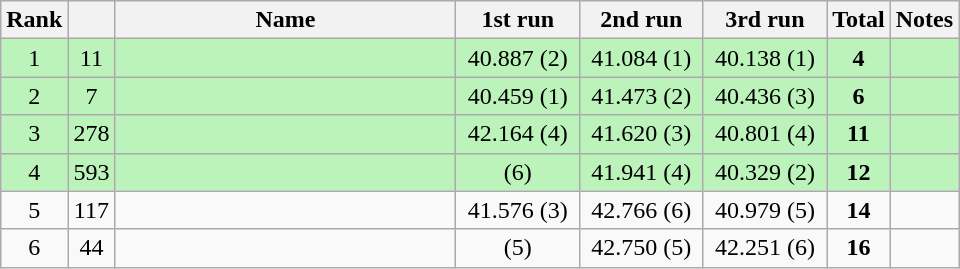<table class="sortable wikitable" style="text-align:center;">
<tr>
<th width="30">Rank</th>
<th width="20"></th>
<th width="220">Name</th>
<th width="75">1st run</th>
<th width="75">2nd run</th>
<th width="75">3rd run</th>
<th width="30">Total</th>
<th width="30">Notes</th>
</tr>
<tr bgcolor=#bbf3bb>
<td>1</td>
<td>11</td>
<td align="left"></td>
<td>40.887 (2)</td>
<td>41.084 (1)</td>
<td>40.138 (1)</td>
<td><strong>4</strong></td>
<td></td>
</tr>
<tr bgcolor=#bbf3bb>
<td>2</td>
<td>7</td>
<td align="left"></td>
<td>40.459 (1)</td>
<td>41.473 (2)</td>
<td>40.436 (3)</td>
<td><strong>6</strong></td>
<td></td>
</tr>
<tr bgcolor=#bbf3bb>
<td>3</td>
<td>278</td>
<td align="left"></td>
<td>42.164 (4)</td>
<td>41.620 (3)</td>
<td>40.801 (4)</td>
<td><strong>11</strong></td>
<td></td>
</tr>
<tr bgcolor=#bbf3bb>
<td>4</td>
<td>593</td>
<td align="left"></td>
<td> (6)</td>
<td>41.941 (4)</td>
<td>40.329 (2)</td>
<td><strong>12</strong></td>
<td></td>
</tr>
<tr>
<td>5</td>
<td>117</td>
<td align="left"></td>
<td>41.576 (3)</td>
<td>42.766 (6)</td>
<td>40.979 (5)</td>
<td><strong>14</strong></td>
<td></td>
</tr>
<tr>
<td>6</td>
<td>44</td>
<td align="left"></td>
<td> (5)</td>
<td>42.750 (5)</td>
<td>42.251 (6)</td>
<td><strong>16</strong></td>
<td></td>
</tr>
</table>
